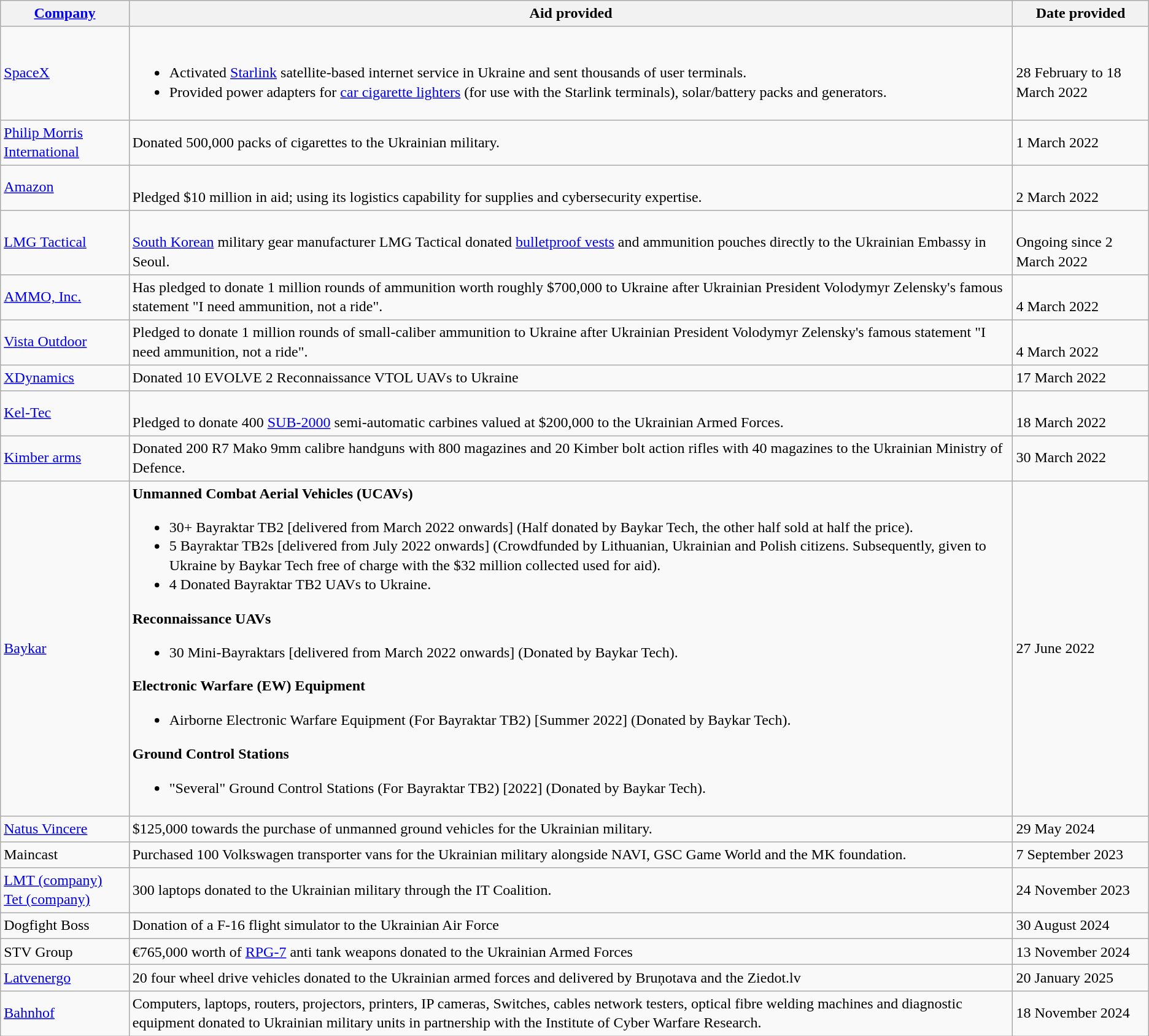<table class="wikitable plainrowheaders" style="line-height:1.3em;">
<tr>
<th><a href='#'>Company</a></th>
<th>Aid provided</th>
<th>Date provided</th>
</tr>
<tr>
<td scope="row"><a href='#'>SpaceX</a></td>
<td><br><ul><li>Activated <a href='#'>Starlink</a> satellite-based internet service in Ukraine and sent thousands of user terminals.</li><li>Provided power adapters for <a href='#'>car cigarette lighters</a> (for use with the Starlink terminals), solar/battery packs and generators.</li></ul></td>
<td><br>28 February to 18 March 2022</td>
</tr>
<tr>
<td scope="row"><a href='#'>Philip Morris International</a></td>
<td>Donated 500,000 packs of cigarettes to the Ukrainian military.</td>
<td>1 March 2022</td>
</tr>
<tr>
<td scope="row"><a href='#'>Amazon</a></td>
<td><br>Pledged $10 million in aid; using its logistics capability for supplies and cybersecurity expertise.</td>
<td><br>2 March 2022</td>
</tr>
<tr>
<td scope="row"><a href='#'>LMG Tactical</a></td>
<td><br><a href='#'>South Korean</a> military gear manufacturer LMG Tactical donated <a href='#'>bulletproof vests</a> and ammunition pouches directly to the Ukrainian Embassy in Seoul.</td>
<td><br>Ongoing since 2 March 2022</td>
</tr>
<tr>
<td scope="row"><a href='#'>AMMO, Inc.</a></td>
<td>Has pledged to donate 1 million rounds of ammunition worth roughly $700,000 to Ukraine after Ukrainian President Volodymyr Zelensky's famous statement "I need ammunition, not a ride".</td>
<td><br>4 March 2022</td>
</tr>
<tr>
<td scope="row"><a href='#'>Vista Outdoor</a></td>
<td>Pledged to donate 1 million rounds of small-caliber ammunition to Ukraine after Ukrainian President Volodymyr Zelensky's famous statement "I need ammunition, not a ride".</td>
<td><br>4 March 2022</td>
</tr>
<tr>
<td><a href='#'>XDynamics</a></td>
<td>Donated 10 EVOLVE 2 Reconnaissance VTOL UAVs to Ukraine</td>
<td>17 March 2022</td>
</tr>
<tr>
<td scope="row"><a href='#'>Kel-Tec</a></td>
<td><br>Pledged to donate 400 <a href='#'>SUB-2000</a> semi-automatic carbines valued at $200,000 to the Ukrainian Armed Forces.</td>
<td><br>18 March 2022</td>
</tr>
<tr>
<td><a href='#'>Kimber arms</a></td>
<td>Donated 200 R7 Mako 9mm calibre handguns with 800 magazines and 20 Kimber bolt action rifles with 40 magazines to the Ukrainian Ministry of Defence.</td>
<td>30 March 2022</td>
</tr>
<tr>
<td><a href='#'>Baykar</a></td>
<td><strong>Unmanned Combat Aerial Vehicles (UCAVs)</strong><br><ul><li>30+ Bayraktar TB2 [delivered from March 2022 onwards] (Half donated by Baykar Tech, the other half sold at half the price).</li><li>5 Bayraktar TB2s [delivered from July 2022 onwards] (Crowdfunded by Lithuanian, Ukrainian and Polish citizens. Subsequently, given to Ukraine by Baykar Tech free of charge with the $32 million collected used for aid).</li><li>4 Donated Bayraktar TB2 UAVs to Ukraine.</li></ul><strong>Reconnaissance UAVs</strong><ul><li>30 Mini-Bayraktars [delivered from March 2022 onwards] (Donated by Baykar Tech).</li></ul><strong>Electronic Warfare (EW) Equipment</strong><ul><li>Airborne Electronic Warfare Equipment (For Bayraktar TB2) [Summer 2022] (Donated by Baykar Tech).</li></ul><strong>Ground Control Stations</strong><ul><li>"Several" Ground Control Stations (For Bayraktar TB2) [2022] (Donated by Baykar Tech).</li></ul></td>
<td>27 June 2022</td>
</tr>
<tr>
<td><a href='#'>Natus Vincere</a></td>
<td>$125,000 towards the purchase of unmanned ground vehicles for the Ukrainian military.</td>
<td>29 May 2024</td>
</tr>
<tr>
<td>Maincast</td>
<td>Purchased 100 Volkswagen transporter vans for the Ukrainian military alongside NAVI, GSC Game World and the MK foundation.</td>
<td>7 September 2023</td>
</tr>
<tr>
<td><a href='#'>LMT (company)</a><br><a href='#'>Tet (company)</a></td>
<td>300 laptops donated to the Ukrainian military through the IT Coalition.</td>
<td>24 November 2023</td>
</tr>
<tr>
<td>Dogfight Boss</td>
<td>Donation of a F-16 flight simulator to the Ukrainian Air Force</td>
<td>30 August 2024</td>
</tr>
<tr>
<td>STV Group</td>
<td>€765,000 worth of <a href='#'>RPG-7</a> anti tank weapons donated to the Ukrainian Armed Forces</td>
<td>13 November 2024</td>
</tr>
<tr>
<td><a href='#'>Latvenergo</a></td>
<td>20 four wheel drive vehicles donated to the Ukrainian armed forces and delivered by Bruņotava and the Ziedot.lv</td>
<td>20 January 2025</td>
</tr>
<tr>
<td><a href='#'>Bahnhof</a></td>
<td>Computers, laptops, routers, projectors, printers, IP cameras, Switches, cables network testers, optical fibre welding machines and diagnostic equipment donated to Ukrainian military units in partnership with the Institute of Cyber Warfare Research.</td>
<td>18 November 2024</td>
</tr>
</table>
